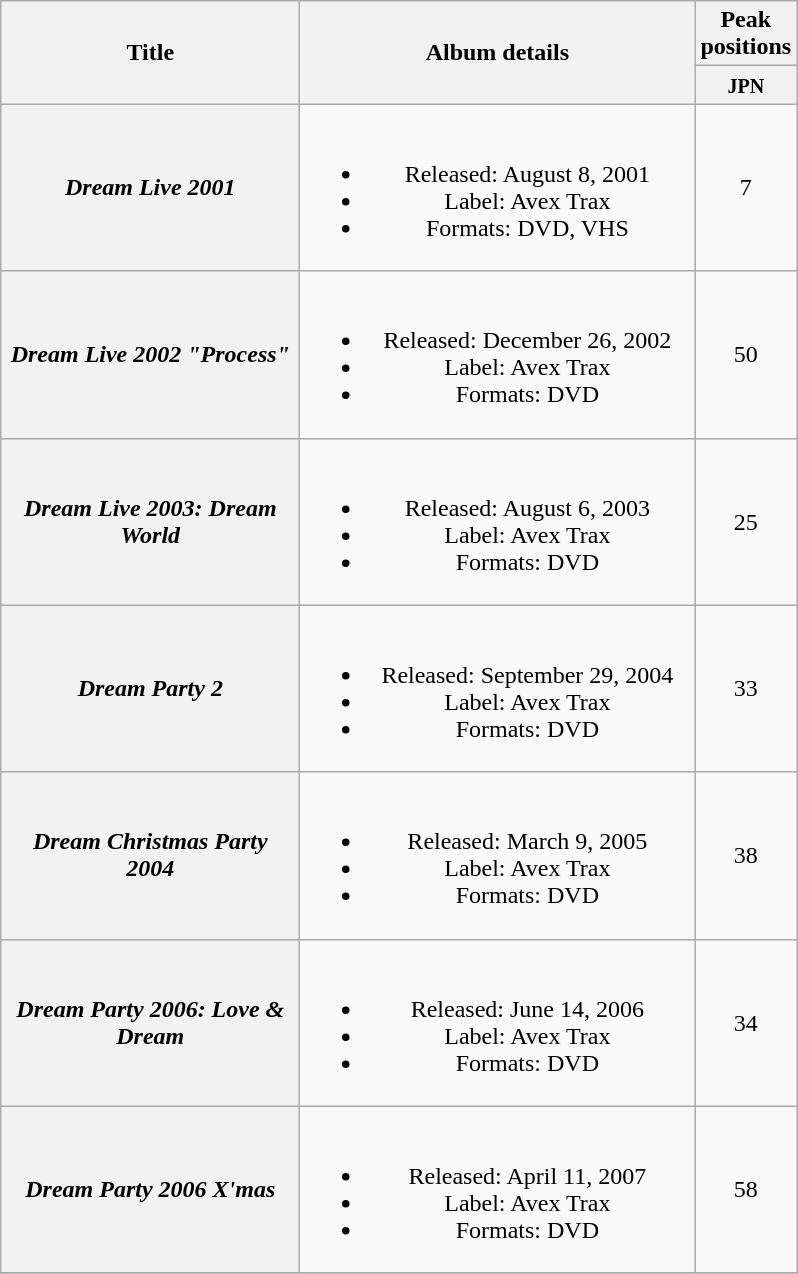<table class="wikitable plainrowheaders" style="text-align:center;">
<tr>
<th style="width:12em;" rowspan="2">Title</th>
<th style="width:16em;" rowspan="2">Album details</th>
<th colspan="1">Peak positions</th>
</tr>
<tr>
<th style="width:2.5em;"><small>JPN</small><br></th>
</tr>
<tr>
<th scope="row"><em>Dream Live 2001</em></th>
<td><br><ul><li>Released: August 8, 2001 </li><li>Label: Avex Trax</li><li>Formats: DVD, VHS</li></ul></td>
<td>7</td>
</tr>
<tr>
<th scope="row"><em>Dream Live 2002 "Process"</em></th>
<td><br><ul><li>Released: December 26, 2002 </li><li>Label: Avex Trax</li><li>Formats: DVD</li></ul></td>
<td>50</td>
</tr>
<tr>
<th scope="row"><em>Dream Live 2003: Dream World</em></th>
<td><br><ul><li>Released: August 6, 2003 </li><li>Label: Avex Trax</li><li>Formats: DVD</li></ul></td>
<td>25</td>
</tr>
<tr>
<th scope="row"><em>Dream Party 2</em></th>
<td><br><ul><li>Released: September 29, 2004 </li><li>Label: Avex Trax</li><li>Formats: DVD</li></ul></td>
<td>33</td>
</tr>
<tr>
<th scope="row"><em>Dream Christmas Party 2004</em></th>
<td><br><ul><li>Released: March 9, 2005 </li><li>Label: Avex Trax</li><li>Formats: DVD</li></ul></td>
<td>38</td>
</tr>
<tr>
<th scope="row"><em>Dream Party 2006: Love & Dream</em></th>
<td><br><ul><li>Released: June 14, 2006 </li><li>Label: Avex Trax</li><li>Formats: DVD</li></ul></td>
<td>34</td>
</tr>
<tr>
<th scope="row"><em>Dream Party 2006 X'mas</em></th>
<td><br><ul><li>Released: April 11, 2007 </li><li>Label: Avex Trax</li><li>Formats: DVD</li></ul></td>
<td>58</td>
</tr>
<tr>
</tr>
</table>
